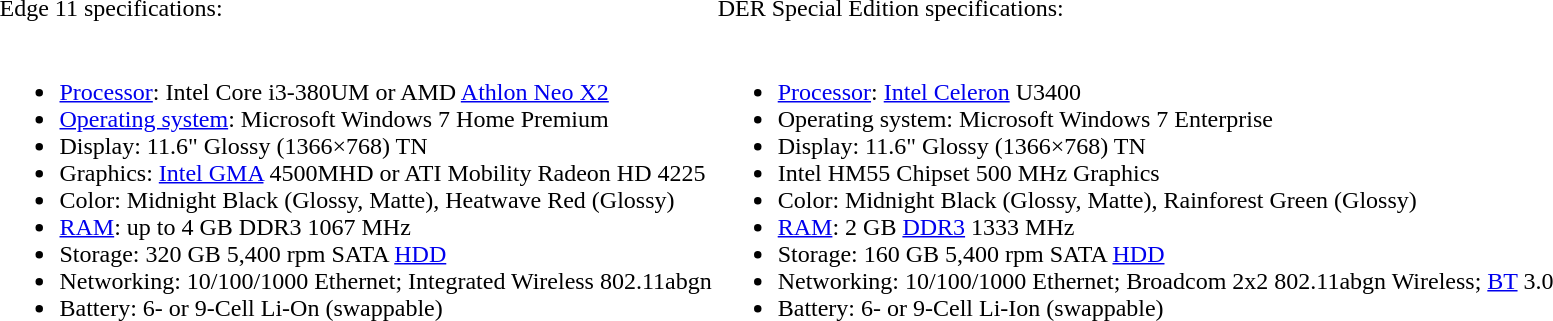<table>
<tr>
<td>Edge 11 specifications:</td>
<td>DER Special Edition specifications:</td>
</tr>
<tr>
<td><br><ul><li><a href='#'>Processor</a>: Intel Core i3-380UM or AMD <a href='#'>Athlon Neo X2</a></li><li><a href='#'>Operating system</a>: Microsoft Windows 7 Home Premium</li><li>Display: 11.6" Glossy (1366×768) TN</li><li>Graphics: <a href='#'>Intel GMA</a> 4500MHD or ATI Mobility Radeon HD 4225</li><li>Color: Midnight Black (Glossy, Matte), Heatwave Red (Glossy)</li><li><a href='#'>RAM</a>: up to 4 GB DDR3 1067 MHz </li><li>Storage: 320 GB 5,400 rpm SATA <a href='#'>HDD</a></li><li>Networking: 10/100/1000 Ethernet; Integrated Wireless 802.11abgn</li><li>Battery: 6- or 9-Cell Li-On (swappable)</li></ul></td>
<td><br><ul><li><a href='#'>Processor</a>: <a href='#'>Intel Celeron</a> U3400</li><li>Operating system: Microsoft Windows 7 Enterprise</li><li>Display: 11.6" Glossy (1366×768) TN</li><li>Intel HM55 Chipset 500 MHz Graphics</li><li>Color: Midnight Black (Glossy, Matte), Rainforest Green (Glossy)</li><li><a href='#'>RAM</a>: 2 GB <a href='#'>DDR3</a> 1333 MHz </li><li>Storage: 160 GB 5,400 rpm SATA <a href='#'>HDD</a></li><li>Networking: 10/100/1000 Ethernet; Broadcom 2x2 802.11abgn Wireless; <a href='#'>BT</a> 3.0</li><li>Battery: 6- or 9-Cell Li-Ion (swappable)</li></ul></td>
</tr>
</table>
